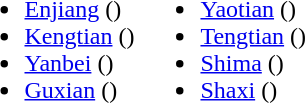<table>
<tr>
<td valign="top"><br><ul><li><a href='#'>Enjiang</a> ()</li><li><a href='#'>Kengtian</a> ()</li><li><a href='#'>Yanbei</a> ()</li><li><a href='#'>Guxian</a> ()</li></ul></td>
<td valign="top"><br><ul><li><a href='#'>Yaotian</a> ()</li><li><a href='#'>Tengtian</a> ()</li><li><a href='#'>Shima</a> ()</li><li><a href='#'>Shaxi</a> ()</li></ul></td>
</tr>
</table>
